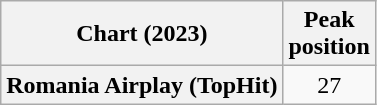<table class="wikitable plainrowheaders" style="text-align:center">
<tr>
<th scope="col">Chart (2023)</th>
<th scope="col">Peak<br>position</th>
</tr>
<tr>
<th scope="row">Romania Airplay (TopHit)</th>
<td>27</td>
</tr>
</table>
